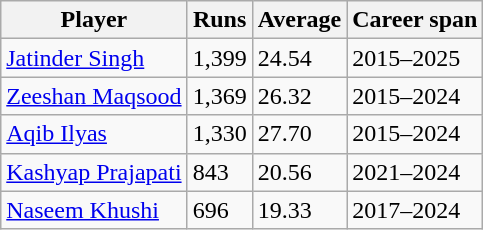<table class="wikitable">
<tr>
<th>Player</th>
<th>Runs</th>
<th>Average</th>
<th>Career span</th>
</tr>
<tr>
<td><a href='#'>Jatinder Singh</a></td>
<td>1,399</td>
<td>24.54</td>
<td>2015–2025</td>
</tr>
<tr>
<td><a href='#'>Zeeshan Maqsood</a></td>
<td>1,369</td>
<td>26.32</td>
<td>2015–2024</td>
</tr>
<tr>
<td><a href='#'>Aqib Ilyas</a></td>
<td>1,330</td>
<td>27.70</td>
<td>2015–2024</td>
</tr>
<tr>
<td><a href='#'>Kashyap Prajapati</a></td>
<td>843</td>
<td>20.56</td>
<td>2021–2024</td>
</tr>
<tr>
<td><a href='#'>Naseem Khushi</a></td>
<td>696</td>
<td>19.33</td>
<td>2017–2024</td>
</tr>
</table>
